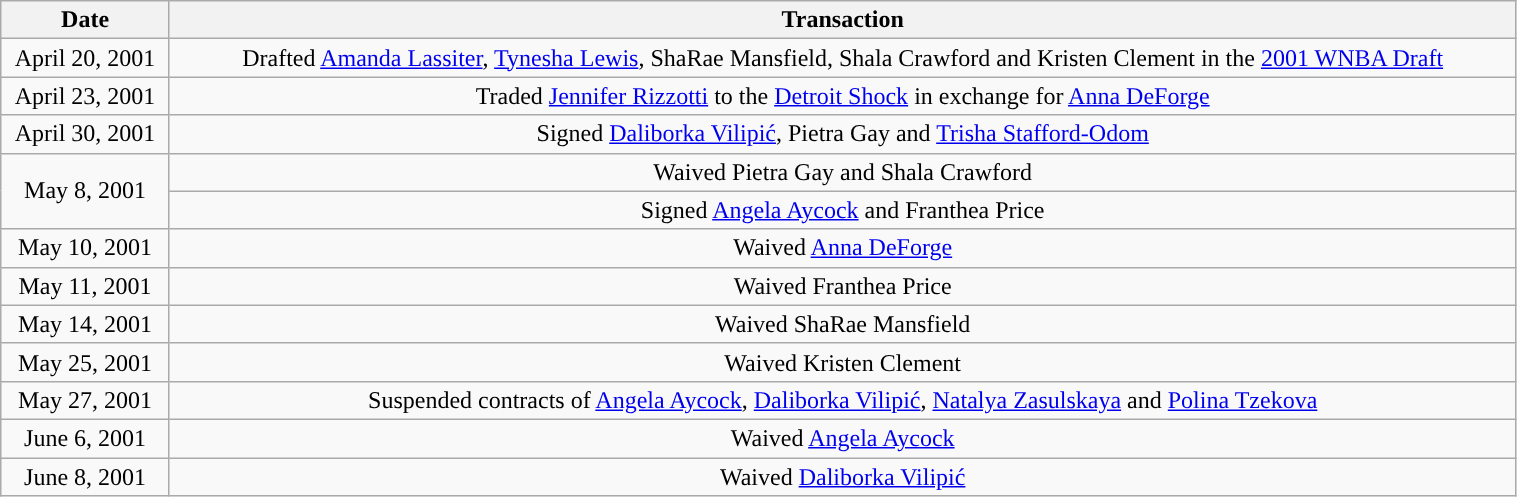<table class="wikitable" style="width:80%; text-align: center;">
<tr>
<th>Date</th>
<th>Transaction</th>
</tr>
<tr>
<td>April 20, 2001</td>
<td>Drafted <a href='#'>Amanda Lassiter</a>, <a href='#'>Tynesha Lewis</a>, ShaRae Mansfield, Shala Crawford and Kristen Clement in the <a href='#'>2001 WNBA Draft</a></td>
</tr>
<tr>
<td>April 23, 2001</td>
<td>Traded <a href='#'>Jennifer Rizzotti</a> to the <a href='#'>Detroit Shock</a> in exchange for <a href='#'>Anna DeForge</a></td>
</tr>
<tr>
<td>April 30, 2001</td>
<td>Signed <a href='#'>Daliborka Vilipić</a>, Pietra Gay and <a href='#'>Trisha Stafford-Odom</a></td>
</tr>
<tr>
<td rowspan="2">May 8, 2001</td>
<td>Waived Pietra Gay and Shala Crawford</td>
</tr>
<tr>
<td>Signed <a href='#'>Angela Aycock</a> and Franthea Price</td>
</tr>
<tr>
<td>May 10, 2001</td>
<td>Waived <a href='#'>Anna DeForge</a></td>
</tr>
<tr>
<td>May 11, 2001</td>
<td>Waived Franthea Price</td>
</tr>
<tr>
<td>May 14, 2001</td>
<td>Waived ShaRae Mansfield</td>
</tr>
<tr>
<td>May 25, 2001</td>
<td>Waived Kristen Clement</td>
</tr>
<tr>
<td>May 27, 2001</td>
<td>Suspended contracts of <a href='#'>Angela Aycock</a>, <a href='#'>Daliborka Vilipić</a>, <a href='#'>Natalya Zasulskaya</a> and <a href='#'>Polina Tzekova</a></td>
</tr>
<tr>
<td>June 6, 2001</td>
<td>Waived <a href='#'>Angela Aycock</a></td>
</tr>
<tr>
<td>June 8, 2001</td>
<td>Waived <a href='#'>Daliborka Vilipić</a></td>
</tr>
</table>
